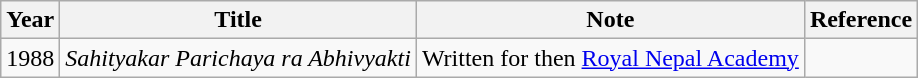<table class="wikitable sortable">
<tr>
<th>Year</th>
<th>Title</th>
<th>Note</th>
<th class="unsortable">Reference</th>
</tr>
<tr>
<td>1988</td>
<td><em>Sahityakar Parichaya ra Abhivyakti</em></td>
<td>Written for then <a href='#'>Royal Nepal Academy</a></td>
<td></td>
</tr>
</table>
